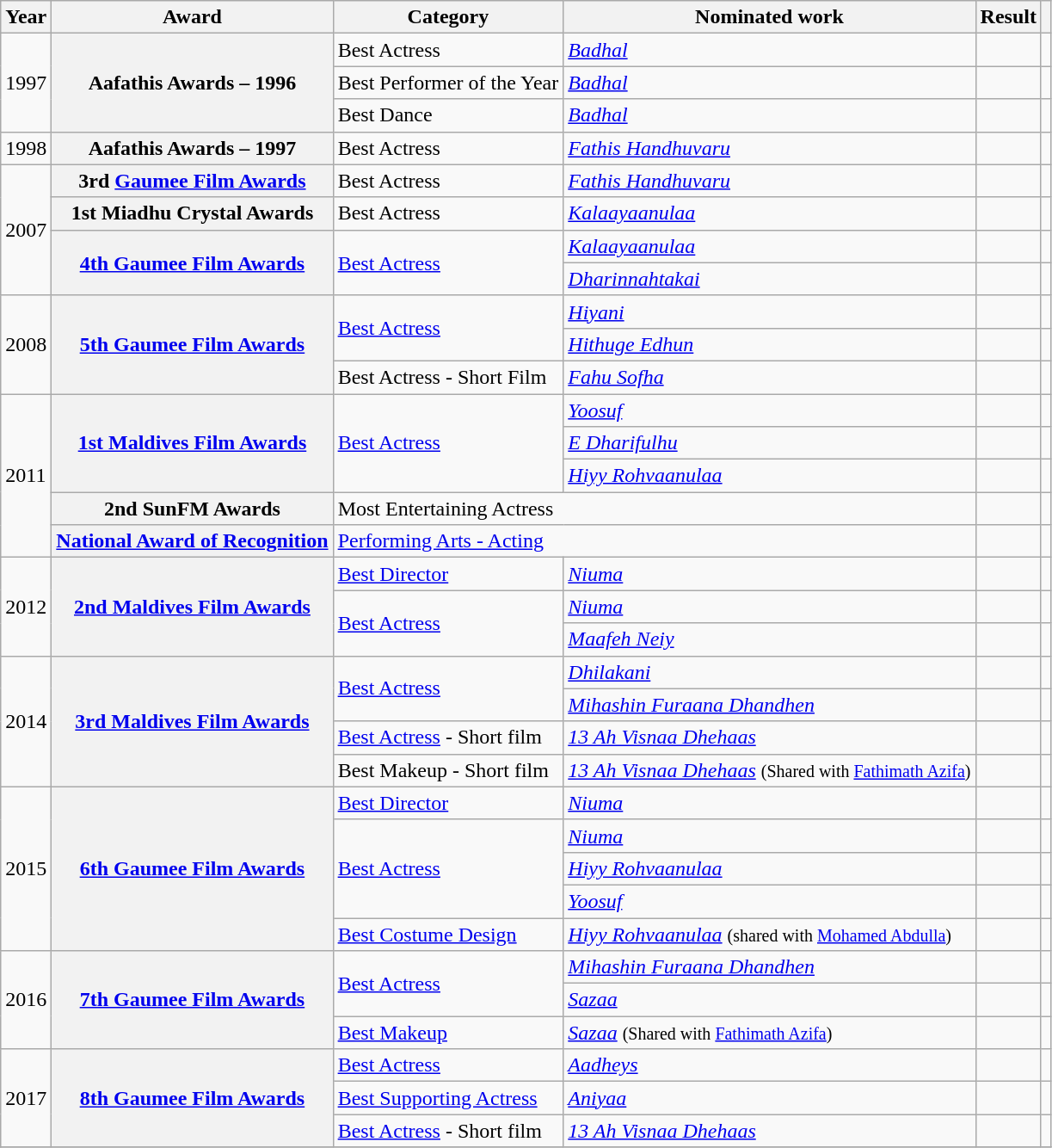<table class="wikitable plainrowheaders sortable">
<tr>
<th scope="col">Year</th>
<th scope="col">Award</th>
<th scope="col">Category</th>
<th scope="col">Nominated work</th>
<th scope="col">Result</th>
<th scope="col" class="unsortable"></th>
</tr>
<tr>
<td rowspan="3">1997</td>
<th scope="row" rowspan="3">Aafathis Awards – 1996</th>
<td>Best Actress</td>
<td><em><a href='#'>Badhal</a></em></td>
<td></td>
<td style="text-align:center;"></td>
</tr>
<tr>
<td>Best Performer of the Year</td>
<td><em><a href='#'>Badhal</a></em></td>
<td></td>
<td style="text-align:center;"></td>
</tr>
<tr>
<td>Best Dance</td>
<td><em><a href='#'>Badhal</a></em></td>
<td></td>
<td style="text-align:center;"></td>
</tr>
<tr>
<td>1998</td>
<th scope="row">Aafathis Awards – 1997</th>
<td>Best Actress</td>
<td><em><a href='#'>Fathis Handhuvaru</a></em></td>
<td></td>
<td style="text-align:center;"></td>
</tr>
<tr>
<td rowspan="4">2007</td>
<th scope="row">3rd <a href='#'>Gaumee Film Awards</a></th>
<td>Best Actress</td>
<td><em><a href='#'>Fathis Handhuvaru</a></em></td>
<td></td>
<td style="text-align:center;"></td>
</tr>
<tr>
<th scope="row">1st Miadhu Crystal Awards</th>
<td>Best Actress</td>
<td><em><a href='#'>Kalaayaanulaa</a></em></td>
<td></td>
<td style="text-align:center;"></td>
</tr>
<tr>
<th scope="row" rowspan="2"><a href='#'>4th Gaumee Film Awards</a></th>
<td rowspan="2"><a href='#'>Best Actress</a></td>
<td><em><a href='#'>Kalaayaanulaa</a></em></td>
<td></td>
<td style="text-align:center;"></td>
</tr>
<tr>
<td><em><a href='#'>Dharinnahtakai</a></em></td>
<td></td>
<td style="text-align:center;"></td>
</tr>
<tr>
<td rowspan="3">2008</td>
<th scope="row" rowspan="3"><a href='#'>5th Gaumee Film Awards</a></th>
<td rowspan="2"><a href='#'>Best Actress</a></td>
<td><em><a href='#'>Hiyani</a></em></td>
<td></td>
<td style="text-align:center;"></td>
</tr>
<tr>
<td><em><a href='#'>Hithuge Edhun</a></em></td>
<td></td>
<td style="text-align:center;"></td>
</tr>
<tr>
<td>Best Actress - Short Film</td>
<td><em><a href='#'>Fahu Sofha</a></em></td>
<td></td>
<td style="text-align:center;"></td>
</tr>
<tr>
<td rowspan="5">2011</td>
<th scope="row" rowspan="3"><a href='#'>1st Maldives Film Awards</a></th>
<td rowspan="3"><a href='#'>Best Actress</a></td>
<td><em><a href='#'>Yoosuf</a></em></td>
<td></td>
<td style="text-align:center;"></td>
</tr>
<tr>
<td><em><a href='#'>E Dharifulhu</a></em></td>
<td></td>
<td style="text-align:center;"></td>
</tr>
<tr>
<td><em><a href='#'>Hiyy Rohvaanulaa</a></em></td>
<td></td>
<td style="text-align:center;"></td>
</tr>
<tr>
<th scope="row">2nd SunFM Awards</th>
<td colspan="2">Most Entertaining Actress</td>
<td></td>
<td style="text-align:center;"></td>
</tr>
<tr>
<th scope="row"><a href='#'>National Award of Recognition</a></th>
<td colspan="2"><a href='#'>Performing Arts - Acting</a></td>
<td></td>
<td style="text-align:center;"></td>
</tr>
<tr>
<td rowspan="3">2012</td>
<th scope="row" rowspan="3"><a href='#'>2nd Maldives Film Awards</a></th>
<td><a href='#'>Best Director</a></td>
<td><em><a href='#'>Niuma</a></em></td>
<td></td>
<td style="text-align:center;"></td>
</tr>
<tr>
<td rowspan="2"><a href='#'>Best Actress</a></td>
<td><em><a href='#'>Niuma</a></em></td>
<td></td>
<td style="text-align:center;"></td>
</tr>
<tr>
<td><em><a href='#'>Maafeh Neiy</a></em></td>
<td></td>
<td style="text-align:center;"></td>
</tr>
<tr>
<td rowspan="4">2014</td>
<th scope="row" rowspan="4"><a href='#'>3rd Maldives Film Awards</a></th>
<td rowspan="2"><a href='#'>Best Actress</a></td>
<td><em><a href='#'>Dhilakani</a></em></td>
<td></td>
<td style="text-align:center;"></td>
</tr>
<tr>
<td><em><a href='#'>Mihashin Furaana Dhandhen</a></em></td>
<td></td>
<td style="text-align:center;"></td>
</tr>
<tr>
<td><a href='#'>Best Actress</a> - Short film</td>
<td><em><a href='#'>13 Ah Visnaa Dhehaas</a></em></td>
<td></td>
<td style="text-align:center;"></td>
</tr>
<tr>
<td>Best Makeup - Short film</td>
<td><em><a href='#'>13 Ah Visnaa Dhehaas</a></em> <small>(Shared with <a href='#'>Fathimath Azifa</a>)</small></td>
<td></td>
<td style="text-align:center;"></td>
</tr>
<tr>
<td rowspan="5">2015</td>
<th scope="row" rowspan="5"><a href='#'>6th Gaumee Film Awards</a></th>
<td><a href='#'>Best Director</a></td>
<td><em><a href='#'>Niuma</a></em></td>
<td></td>
<td style="text-align:center;"></td>
</tr>
<tr>
<td rowspan="3"><a href='#'>Best Actress</a></td>
<td><em><a href='#'>Niuma</a></em></td>
<td></td>
<td style="text-align:center;"></td>
</tr>
<tr>
<td><em><a href='#'>Hiyy Rohvaanulaa</a></em></td>
<td></td>
<td style="text-align:center;"></td>
</tr>
<tr>
<td><em><a href='#'>Yoosuf</a></em></td>
<td></td>
<td style="text-align:center;"></td>
</tr>
<tr>
<td><a href='#'>Best Costume Design</a></td>
<td><em><a href='#'>Hiyy Rohvaanulaa</a></em> <small>(shared with <a href='#'>Mohamed Abdulla</a>)</small></td>
<td></td>
<td style="text-align:center;"></td>
</tr>
<tr>
<td rowspan="3">2016</td>
<th scope="row" rowspan="3"><a href='#'>7th Gaumee Film Awards</a></th>
<td rowspan="2"><a href='#'>Best Actress</a></td>
<td><em><a href='#'>Mihashin Furaana Dhandhen</a></em></td>
<td></td>
<td style="text-align:center;"></td>
</tr>
<tr>
<td><em><a href='#'>Sazaa</a></em></td>
<td></td>
<td style="text-align:center;"></td>
</tr>
<tr>
<td><a href='#'>Best Makeup</a></td>
<td><em><a href='#'>Sazaa</a></em> <small>(Shared with <a href='#'>Fathimath Azifa</a>)</small></td>
<td></td>
<td style="text-align:center;"></td>
</tr>
<tr>
<td rowspan="3">2017</td>
<th scope="row" rowspan="3"><a href='#'>8th Gaumee Film Awards</a></th>
<td><a href='#'>Best Actress</a></td>
<td><em><a href='#'>Aadheys</a></em></td>
<td></td>
<td style="text-align:center;"></td>
</tr>
<tr>
<td><a href='#'>Best Supporting Actress</a></td>
<td><em><a href='#'>Aniyaa</a></em></td>
<td></td>
<td style="text-align:center;"></td>
</tr>
<tr>
<td><a href='#'>Best Actress</a> - Short film</td>
<td><em><a href='#'>13 Ah Visnaa Dhehaas</a></em></td>
<td></td>
<td style="text-align:center;"></td>
</tr>
<tr>
</tr>
</table>
